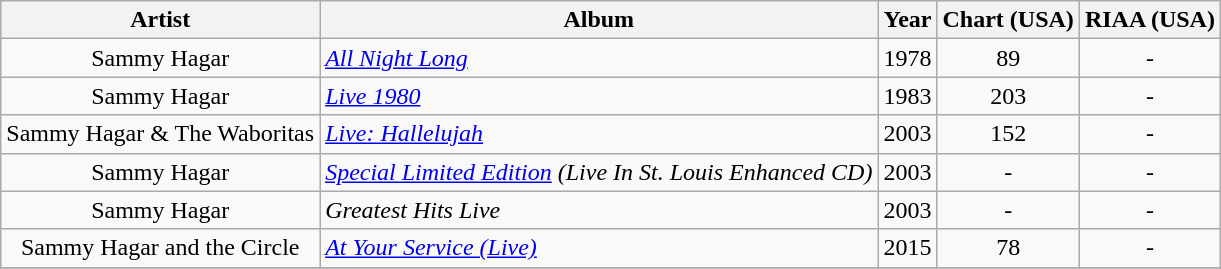<table class="wikitable" style="text-align:center;">
<tr>
<th>Artist</th>
<th>Album</th>
<th>Year</th>
<th>Chart (USA)</th>
<th>RIAA (USA)</th>
</tr>
<tr>
<td>Sammy Hagar</td>
<td align=left><em><a href='#'>All Night Long</a></em></td>
<td>1978</td>
<td>89</td>
<td>-</td>
</tr>
<tr>
<td>Sammy Hagar</td>
<td align=left><em><a href='#'>Live 1980</a></em></td>
<td>1983</td>
<td>203</td>
<td>-</td>
</tr>
<tr>
<td>Sammy Hagar & The Waboritas</td>
<td align=left><em><a href='#'>Live: Hallelujah</a></em></td>
<td>2003</td>
<td>152</td>
<td>-</td>
</tr>
<tr>
<td>Sammy Hagar</td>
<td align=left><em><a href='#'>Special Limited Edition</a> (Live In St. Louis Enhanced CD)</em></td>
<td>2003</td>
<td>-</td>
<td>-</td>
</tr>
<tr>
<td>Sammy Hagar</td>
<td align=left><em>Greatest Hits Live</em></td>
<td>2003</td>
<td>-</td>
<td>-</td>
</tr>
<tr>
<td>Sammy Hagar and the Circle</td>
<td align=left><em><a href='#'>At Your Service (Live)</a></em></td>
<td>2015</td>
<td>78</td>
<td>-</td>
</tr>
<tr>
</tr>
</table>
